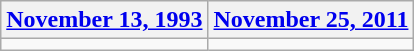<table class=wikitable>
<tr>
<th><a href='#'>November 13, 1993</a></th>
<th><a href='#'>November 25, 2011</a></th>
</tr>
<tr>
<td></td>
<td></td>
</tr>
</table>
